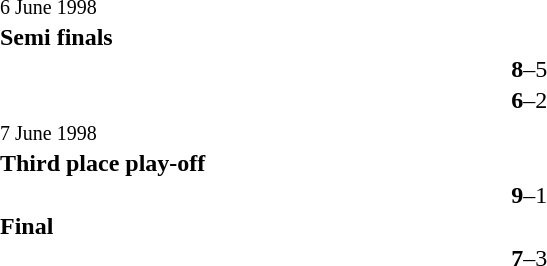<table width=100% cellspacing=1>
<tr>
<th width=22%></th>
<th width=12%></th>
<th></th>
</tr>
<tr>
<td><small>6 June 1998</small></td>
</tr>
<tr>
<td><strong>Semi finals</strong></td>
</tr>
<tr>
<td align=right><strong></strong></td>
<td align=center><strong>8</strong>–5</td>
<td></td>
</tr>
<tr>
<td align=right><strong></strong></td>
<td align=center><strong>6</strong>–2</td>
<td></td>
</tr>
<tr>
<td><small>7 June 1998</small></td>
</tr>
<tr>
<td><strong>Third place play-off</strong></td>
</tr>
<tr>
<td align=right><strong></strong></td>
<td align=center><strong>9</strong>–1</td>
<td></td>
</tr>
<tr>
<td><strong>Final</strong></td>
</tr>
<tr>
<td align=right><strong></strong></td>
<td align=center><strong>7</strong>–3</td>
<td></td>
</tr>
</table>
